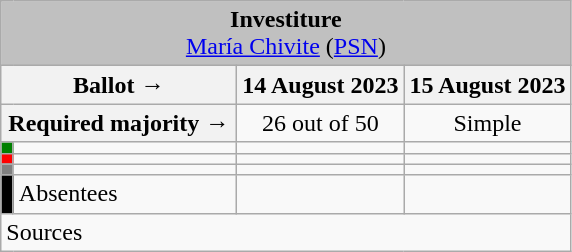<table class="wikitable" style="text-align:center;">
<tr>
<td colspan="4" align="center" bgcolor="#C0C0C0"><strong>Investiture</strong><br><a href='#'>María Chivite</a> (<a href='#'>PSN</a>)</td>
</tr>
<tr>
<th colspan="2" width="150px">Ballot →</th>
<th>14 August 2023</th>
<th>15 August 2023</th>
</tr>
<tr>
<th colspan="2">Required majority →</th>
<td>26 out of 50 </td>
<td>Simple </td>
</tr>
<tr>
<th width="1px" style="background:green;"></th>
<td align="left"></td>
<td></td>
<td></td>
</tr>
<tr>
<th style="color:inherit;background:red;"></th>
<td align="left"></td>
<td></td>
<td></td>
</tr>
<tr>
<th style="color:inherit;background:gray;"></th>
<td align="left"></td>
<td></td>
<td></td>
</tr>
<tr>
<th style="color:inherit;background:black;"></th>
<td align="left"><span>Absentees</span></td>
<td></td>
<td></td>
</tr>
<tr>
<td align="left" colspan="4">Sources</td>
</tr>
</table>
